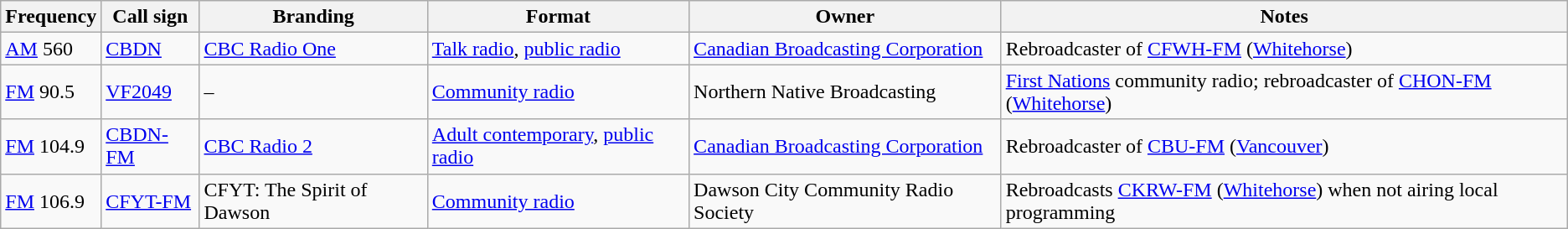<table class="wikitable sortable">
<tr>
<th>Frequency</th>
<th>Call sign</th>
<th>Branding</th>
<th>Format</th>
<th>Owner</th>
<th>Notes</th>
</tr>
<tr>
<td><a href='#'>AM</a> 560</td>
<td><a href='#'>CBDN</a></td>
<td><a href='#'>CBC Radio One</a></td>
<td><a href='#'>Talk radio</a>, <a href='#'>public radio</a></td>
<td><a href='#'>Canadian Broadcasting Corporation</a></td>
<td>Rebroadcaster of <a href='#'>CFWH-FM</a> (<a href='#'>Whitehorse</a>)</td>
</tr>
<tr>
<td><a href='#'>FM</a> 90.5</td>
<td><a href='#'>VF2049</a></td>
<td>–</td>
<td><a href='#'>Community radio</a></td>
<td>Northern Native Broadcasting</td>
<td><a href='#'>First Nations</a> community radio; rebroadcaster of <a href='#'>CHON-FM</a> (<a href='#'>Whitehorse</a>)</td>
</tr>
<tr>
<td><a href='#'>FM</a> 104.9</td>
<td><a href='#'>CBDN-FM</a></td>
<td><a href='#'>CBC Radio 2</a></td>
<td><a href='#'>Adult contemporary</a>, <a href='#'>public radio</a></td>
<td><a href='#'>Canadian Broadcasting Corporation</a></td>
<td>Rebroadcaster of <a href='#'>CBU-FM</a> (<a href='#'>Vancouver</a>)</td>
</tr>
<tr>
<td><a href='#'>FM</a> 106.9</td>
<td><a href='#'>CFYT-FM</a></td>
<td>CFYT: The Spirit of Dawson</td>
<td><a href='#'>Community radio</a></td>
<td>Dawson City Community Radio Society</td>
<td>Rebroadcasts <a href='#'>CKRW-FM</a> (<a href='#'>Whitehorse</a>) when not airing local programming</td>
</tr>
</table>
